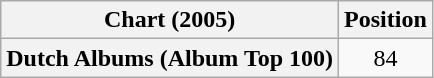<table class="wikitable plainrowheaders" style="text-align:center">
<tr>
<th scope="col">Chart (2005)</th>
<th scope="col">Position</th>
</tr>
<tr>
<th scope="row">Dutch Albums (Album Top 100)</th>
<td>84</td>
</tr>
</table>
